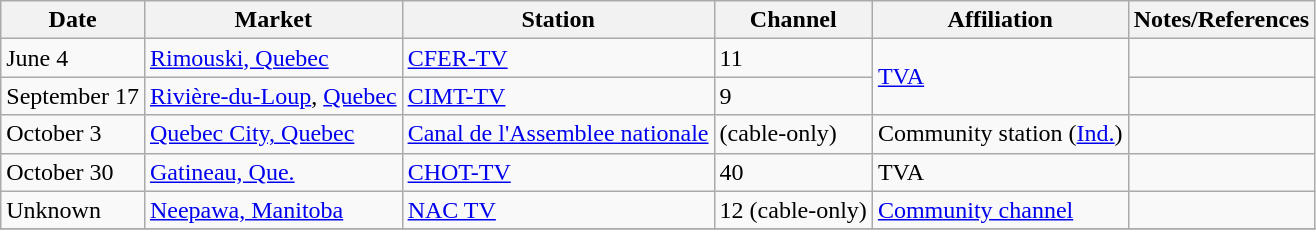<table class="wikitable">
<tr>
<th>Date</th>
<th>Market</th>
<th>Station</th>
<th>Channel</th>
<th>Affiliation</th>
<th>Notes/References</th>
</tr>
<tr>
<td>June 4</td>
<td><a href='#'>Rimouski, Quebec</a></td>
<td><a href='#'>CFER-TV</a></td>
<td>11</td>
<td rowspan=2><a href='#'>TVA</a></td>
<td></td>
</tr>
<tr>
<td>September 17</td>
<td><a href='#'>Rivière-du-Loup</a>, <a href='#'>Quebec</a></td>
<td><a href='#'>CIMT-TV</a></td>
<td>9</td>
<td></td>
</tr>
<tr>
<td>October 3</td>
<td><a href='#'>Quebec City, Quebec</a></td>
<td><a href='#'>Canal de l'Assemblee nationale</a></td>
<td>(cable-only)</td>
<td>Community station (<a href='#'>Ind.</a>)</td>
<td></td>
</tr>
<tr>
<td>October 30</td>
<td><a href='#'>Gatineau, Que.</a> <br> </td>
<td><a href='#'>CHOT-TV</a></td>
<td>40</td>
<td>TVA</td>
<td></td>
</tr>
<tr>
<td>Unknown</td>
<td><a href='#'>Neepawa, Manitoba</a></td>
<td><a href='#'>NAC TV</a></td>
<td>12 (cable-only)</td>
<td><a href='#'>Community channel</a></td>
<td></td>
</tr>
<tr>
</tr>
</table>
